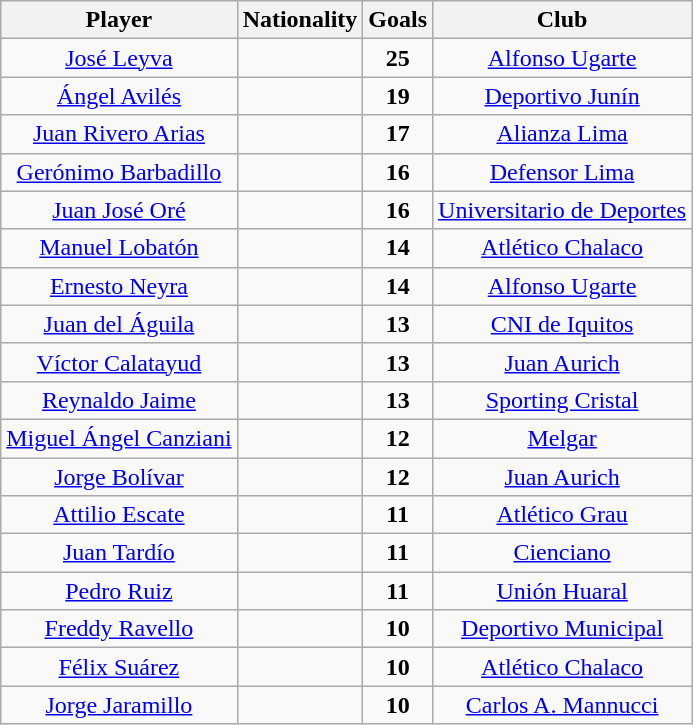<table class="wikitable">
<tr>
<th>Player</th>
<th>Nationality</th>
<th>Goals</th>
<th>Club</th>
</tr>
<tr align=center>
<td><a href='#'>José Leyva</a></td>
<td></td>
<td><strong>25</strong></td>
<td><a href='#'>Alfonso Ugarte</a></td>
</tr>
<tr align=center>
<td><a href='#'>Ángel Avilés</a></td>
<td></td>
<td><strong>19</strong></td>
<td><a href='#'>Deportivo Junín</a></td>
</tr>
<tr align=center>
<td><a href='#'>Juan Rivero Arias</a></td>
<td></td>
<td><strong>17</strong></td>
<td><a href='#'>Alianza Lima</a></td>
</tr>
<tr align=center>
<td><a href='#'>Gerónimo Barbadillo</a></td>
<td></td>
<td><strong>16</strong></td>
<td><a href='#'>Defensor Lima</a></td>
</tr>
<tr align=center>
<td><a href='#'>Juan José Oré</a></td>
<td></td>
<td><strong>16</strong></td>
<td><a href='#'>Universitario de Deportes</a></td>
</tr>
<tr align=center>
<td><a href='#'>Manuel Lobatón</a></td>
<td></td>
<td><strong>14</strong></td>
<td><a href='#'>Atlético Chalaco</a></td>
</tr>
<tr align=center>
<td><a href='#'>Ernesto Neyra</a></td>
<td></td>
<td><strong>14</strong></td>
<td><a href='#'>Alfonso Ugarte</a></td>
</tr>
<tr align=center>
<td><a href='#'>Juan del Águila</a></td>
<td></td>
<td><strong>13</strong></td>
<td><a href='#'>CNI de Iquitos</a></td>
</tr>
<tr align=center>
<td><a href='#'>Víctor Calatayud</a></td>
<td></td>
<td><strong>13</strong></td>
<td><a href='#'>Juan Aurich</a></td>
</tr>
<tr align=center>
<td><a href='#'>Reynaldo Jaime</a></td>
<td></td>
<td><strong>13</strong></td>
<td><a href='#'>Sporting Cristal</a></td>
</tr>
<tr align=center>
<td><a href='#'>Miguel Ángel Canziani</a></td>
<td></td>
<td><strong>12</strong></td>
<td><a href='#'>Melgar</a></td>
</tr>
<tr align=center>
<td><a href='#'>Jorge Bolívar</a></td>
<td></td>
<td><strong>12</strong></td>
<td><a href='#'>Juan Aurich</a></td>
</tr>
<tr align=center>
<td><a href='#'>Attilio Escate</a></td>
<td></td>
<td><strong>11</strong></td>
<td><a href='#'>Atlético Grau</a></td>
</tr>
<tr align=center>
<td><a href='#'>Juan Tardío</a></td>
<td></td>
<td><strong>11</strong></td>
<td><a href='#'>Cienciano</a></td>
</tr>
<tr align=center>
<td><a href='#'>Pedro Ruiz</a></td>
<td></td>
<td><strong>11</strong></td>
<td><a href='#'>Unión Huaral</a></td>
</tr>
<tr align=center>
<td><a href='#'>Freddy Ravello</a></td>
<td></td>
<td><strong>10</strong></td>
<td><a href='#'>Deportivo Municipal</a></td>
</tr>
<tr align=center>
<td><a href='#'>Félix Suárez</a></td>
<td></td>
<td><strong>10</strong></td>
<td><a href='#'>Atlético Chalaco</a></td>
</tr>
<tr align=center>
<td><a href='#'>Jorge Jaramillo</a></td>
<td></td>
<td><strong>10</strong></td>
<td><a href='#'>Carlos A. Mannucci</a></td>
</tr>
</table>
